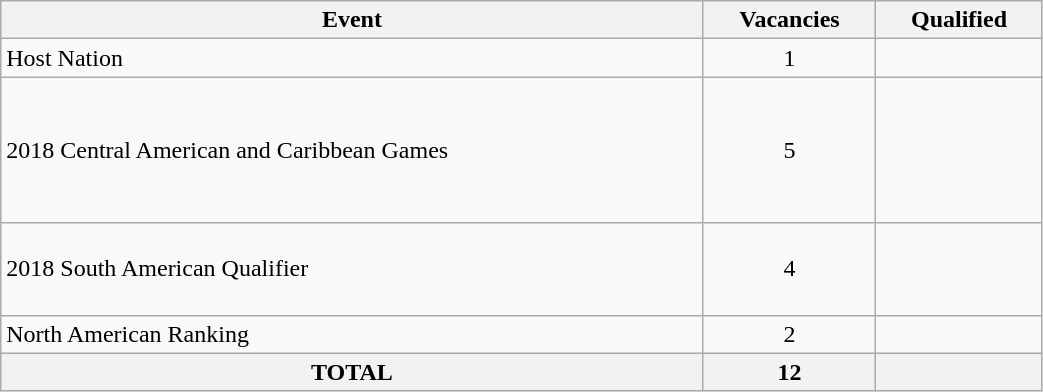<table class="wikitable" width=55%>
<tr>
<th scope="col">Event</th>
<th>Vacancies</th>
<th>Qualified</th>
</tr>
<tr>
<td>Host Nation</td>
<td align="center">1</td>
<td></td>
</tr>
<tr>
<td>2018 Central American and Caribbean Games</td>
<td align="center">5</td>
<td><br><br><br><br><s></s><br></td>
</tr>
<tr>
<td>2018 South American Qualifier</td>
<td align="center">4</td>
<td><br><br><br></td>
</tr>
<tr>
<td>North American Ranking</td>
<td align="center">2</td>
<td><br></td>
</tr>
<tr>
<th>TOTAL</th>
<th>12</th>
<th></th>
</tr>
</table>
